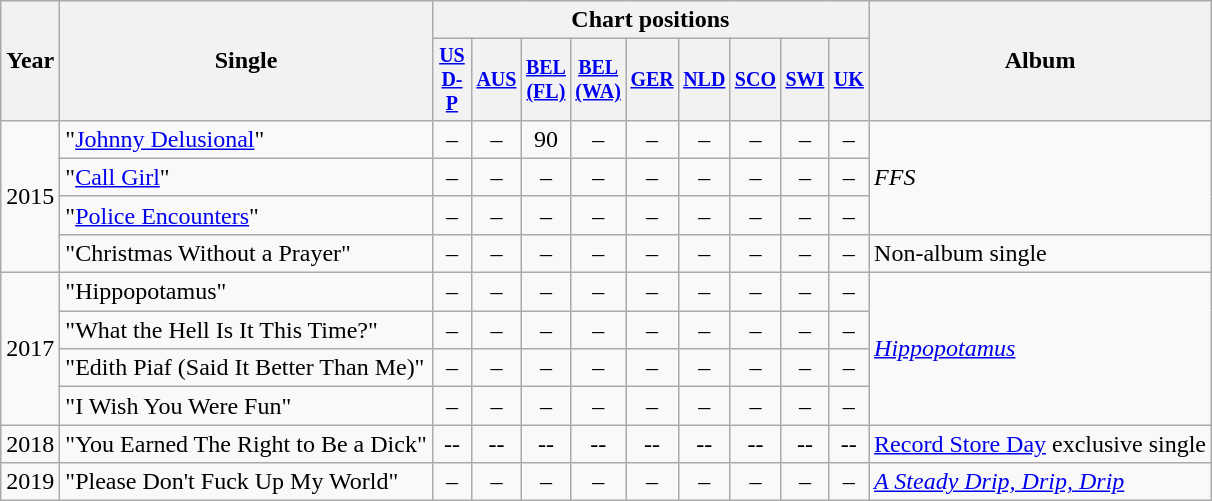<table class="wikitable" style=text-align:center;>
<tr>
<th rowspan=2>Year</th>
<th rowspan=2>Single</th>
<th colspan=9>Chart positions</th>
<th rowspan=2>Album</th>
</tr>
<tr style="font-size:smaller;">
<th style="width:20px;"><a href='#'>US D-P</a><br></th>
<th style="width:20px;"><a href='#'>AUS</a><br></th>
<th style="width:20px;"><a href='#'>BEL<br>(FL)</a><br></th>
<th style="width:20px;"><a href='#'>BEL<br>(WA)</a><br></th>
<th style="width:20px;"><a href='#'>GER</a><br></th>
<th style="width:20px;"><a href='#'>NLD</a><br></th>
<th style="width:20px;"><a href='#'>SCO</a></th>
<th style="width:20px;"><a href='#'>SWI</a><br></th>
<th style="width:20px;"><a href='#'>UK</a><br></th>
</tr>
<tr>
<td rowspan=4>2015</td>
<td align=left>"<a href='#'>Johnny Delusional</a>"</td>
<td>–</td>
<td>–</td>
<td>90</td>
<td>–</td>
<td>–</td>
<td>–</td>
<td>–</td>
<td>–</td>
<td>–</td>
<td rowspan=3 align=left><em>FFS</em></td>
</tr>
<tr>
<td align=left>"<a href='#'>Call Girl</a>"</td>
<td>–</td>
<td>–</td>
<td>–</td>
<td>–</td>
<td>–</td>
<td>–</td>
<td>–</td>
<td>–</td>
<td>–</td>
</tr>
<tr>
<td align=left>"<a href='#'>Police Encounters</a>"</td>
<td>–</td>
<td>–</td>
<td>–</td>
<td>–</td>
<td>–</td>
<td>–</td>
<td>–</td>
<td>–</td>
<td>–</td>
</tr>
<tr>
<td align=left>"Christmas Without a Prayer"</td>
<td>–</td>
<td>–</td>
<td>–</td>
<td>–</td>
<td>–</td>
<td>–</td>
<td>–</td>
<td>–</td>
<td>–</td>
<td align=left>Non-album single</td>
</tr>
<tr>
<td rowspan=4>2017</td>
<td align=left>"Hippopotamus"</td>
<td>–</td>
<td>–</td>
<td>–</td>
<td>–</td>
<td>–</td>
<td>–</td>
<td>–</td>
<td>–</td>
<td>–</td>
<td rowspan=4 align=left><em><a href='#'>Hippopotamus</a></em></td>
</tr>
<tr>
<td align=left>"What the Hell Is It This Time?"</td>
<td>–</td>
<td>–</td>
<td>–</td>
<td>–</td>
<td>–</td>
<td>–</td>
<td>–</td>
<td>–</td>
<td>–</td>
</tr>
<tr>
<td align=left>"Edith Piaf (Said It Better Than Me)"</td>
<td>–</td>
<td>–</td>
<td>–</td>
<td>–</td>
<td>–</td>
<td>–</td>
<td>–</td>
<td>–</td>
<td>–</td>
</tr>
<tr>
<td align=left>"I Wish You Were Fun"</td>
<td>–</td>
<td>–</td>
<td>–</td>
<td>–</td>
<td>–</td>
<td>–</td>
<td>–</td>
<td>–</td>
<td>–</td>
</tr>
<tr>
<td>2018</td>
<td align=left>"You Earned The Right to Be a Dick" </td>
<td>--</td>
<td>--</td>
<td>--</td>
<td>--</td>
<td>--</td>
<td>--</td>
<td>--</td>
<td>--</td>
<td>--</td>
<td align=left><a href='#'>Record Store Day</a> exclusive single</td>
</tr>
<tr>
<td>2019</td>
<td align=left>"Please Don't Fuck Up My World"</td>
<td>–</td>
<td>–</td>
<td>–</td>
<td>–</td>
<td>–</td>
<td>–</td>
<td>–</td>
<td>–</td>
<td>–</td>
<td align=left><em><a href='#'>A Steady Drip, Drip, Drip</a></em></td>
</tr>
</table>
